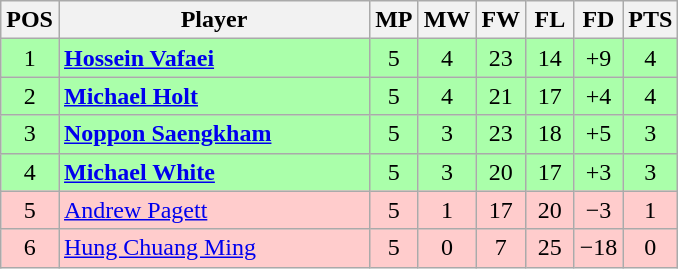<table class="wikitable" style="text-align: center;">
<tr>
<th width=25>POS</th>
<th width=200>Player</th>
<th width=25>MP</th>
<th width=25>MW</th>
<th width=25>FW</th>
<th width=25>FL</th>
<th width=25>FD</th>
<th width=25>PTS</th>
</tr>
<tr style="background:#aaffaa;">
<td>1</td>
<td style="text-align:left;"> <strong><a href='#'>Hossein Vafaei</a></strong></td>
<td>5</td>
<td>4</td>
<td>23</td>
<td>14</td>
<td>+9</td>
<td>4</td>
</tr>
<tr style="background:#aaffaa;">
<td>2</td>
<td style="text-align:left;"> <strong><a href='#'>Michael Holt</a></strong></td>
<td>5</td>
<td>4</td>
<td>21</td>
<td>17</td>
<td>+4</td>
<td>4</td>
</tr>
<tr style="background:#aaffaa;">
<td>3</td>
<td style="text-align:left;"> <strong><a href='#'>Noppon Saengkham</a></strong></td>
<td>5</td>
<td>3</td>
<td>23</td>
<td>18</td>
<td>+5</td>
<td>3</td>
</tr>
<tr style="background:#aaffaa;">
<td>4</td>
<td style="text-align:left;"> <strong><a href='#'>Michael White</a></strong></td>
<td>5</td>
<td>3</td>
<td>20</td>
<td>17</td>
<td>+3</td>
<td>3</td>
</tr>
<tr style="background:#fcc;">
<td>5</td>
<td style="text-align:left;"> <a href='#'>Andrew Pagett</a></td>
<td>5</td>
<td>1</td>
<td>17</td>
<td>20</td>
<td>−3</td>
<td>1</td>
</tr>
<tr style="background:#fcc;">
<td>6</td>
<td style="text-align:left;"> <a href='#'>Hung Chuang Ming</a></td>
<td>5</td>
<td>0</td>
<td>7</td>
<td>25</td>
<td>−18</td>
<td>0</td>
</tr>
</table>
